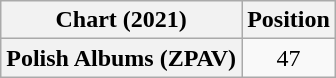<table class="wikitable plainrowheaders" style="text-align:center">
<tr>
<th scope="col">Chart (2021)</th>
<th scope="col">Position</th>
</tr>
<tr>
<th scope="row">Polish Albums (ZPAV)</th>
<td>47</td>
</tr>
</table>
